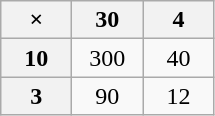<table class="wikitable" style="text-align: center;">
<tr>
<th width="40" scope="col">×</th>
<th width="40" scope="col">30</th>
<th width="40" scope="col">4</th>
</tr>
<tr>
<th scope="row">10</th>
<td>300</td>
<td>40</td>
</tr>
<tr>
<th scope="row">3</th>
<td>90</td>
<td>12</td>
</tr>
</table>
